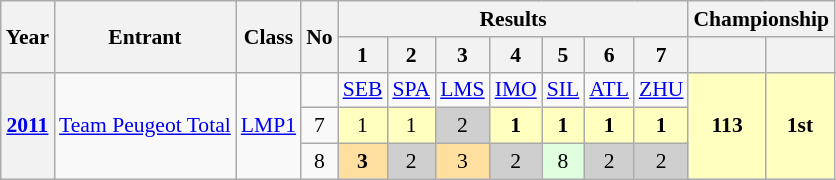<table class="wikitable" style="text-align:center; font-size:90%">
<tr>
<th rowspan=2>Year</th>
<th rowspan=2>Entrant</th>
<th rowspan=2>Class</th>
<th rowspan=2>No</th>
<th colspan=7>Results</th>
<th colspan=2>Championship</th>
</tr>
<tr>
<th>1</th>
<th>2</th>
<th>3</th>
<th>4</th>
<th>5</th>
<th>6</th>
<th>7</th>
<th></th>
<th></th>
</tr>
<tr>
<th rowspan=3><a href='#'>2011</a></th>
<td rowspan=3> <a href='#'>Team Peugeot Total</a></td>
<td rowspan=3><a href='#'>LMP1</a></td>
<td></td>
<td style="border-bottom:0px"><a href='#'>SEB</a></td>
<td style="border-bottom:0px"><a href='#'>SPA</a></td>
<td style="border-bottom:0px"><a href='#'>LMS</a></td>
<td style="border-bottom:0px"><a href='#'>IMO</a></td>
<td style="border-bottom:0px"><a href='#'>SIL</a></td>
<td style="border-bottom:0px"><a href='#'>ATL</a></td>
<td style="border-bottom:0px"><a href='#'>ZHU</a></td>
<th rowspan=3 style="background:#FFFFBF;">113</th>
<th rowspan=3 style="background:#FFFFBF;">1st</th>
</tr>
<tr>
<td>7</td>
<td style="background:#fFfFbF;">1</td>
<td style="background:#FFFFbF;">1</td>
<td style="background:#cFcFcF;">2</td>
<td style="background:#FFFFbF;"><strong>1</strong></td>
<td style="background:#FFFFbF;"><strong>1</strong></td>
<td style="background:#FFFFbF;"><strong>1</strong></td>
<td style="background:#FFFFbF;"><strong>1</strong></td>
</tr>
<tr>
<td>8</td>
<td style="background:#fFdF9F;"><strong>3</strong></td>
<td style="background:#cFcFcF;">2</td>
<td style="background:#FFdF9F;">3</td>
<td style="background:#cFcFcF;">2</td>
<td style="background:#dFfFdF;">8</td>
<td style="background:#cFcFcF;">2</td>
<td style="background:#cFcFcF;">2</td>
</tr>
</table>
